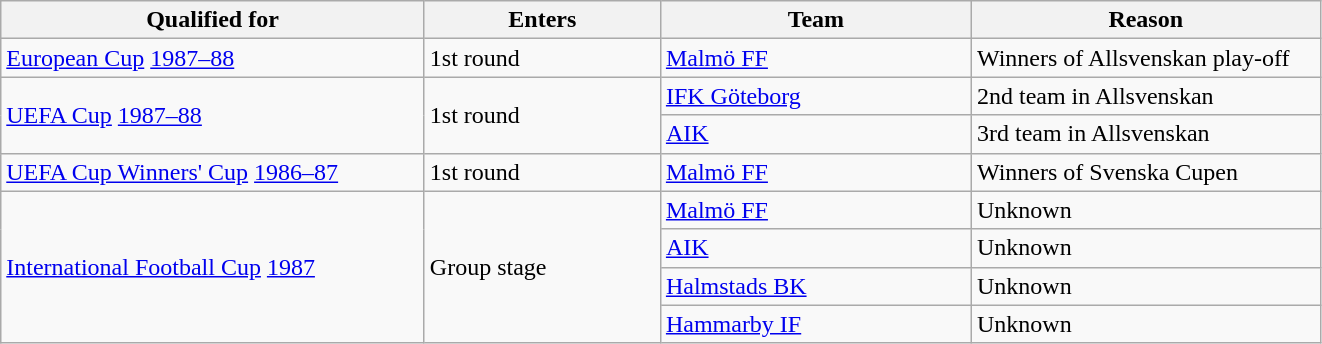<table class="wikitable" style="text-align: left">
<tr>
<th style="width: 275px;">Qualified for</th>
<th style="width: 150px;">Enters</th>
<th style="width: 200px;">Team</th>
<th style="width: 225px;">Reason</th>
</tr>
<tr>
<td><a href='#'>European Cup</a> <a href='#'>1987–88</a></td>
<td>1st round</td>
<td><a href='#'>Malmö FF</a></td>
<td>Winners of Allsvenskan play-off</td>
</tr>
<tr>
<td rowspan=2><a href='#'>UEFA Cup</a> <a href='#'>1987–88</a></td>
<td rowspan=2>1st round</td>
<td><a href='#'>IFK Göteborg</a></td>
<td>2nd team in Allsvenskan</td>
</tr>
<tr>
<td><a href='#'>AIK</a></td>
<td>3rd team in Allsvenskan</td>
</tr>
<tr>
<td><a href='#'>UEFA Cup Winners' Cup</a> <a href='#'>1986–87</a></td>
<td>1st round</td>
<td><a href='#'>Malmö FF</a></td>
<td>Winners of Svenska Cupen</td>
</tr>
<tr>
<td rowspan=4><a href='#'>International Football Cup</a> <a href='#'>1987</a></td>
<td rowspan=4>Group stage</td>
<td><a href='#'>Malmö FF</a></td>
<td>Unknown</td>
</tr>
<tr>
<td><a href='#'>AIK</a></td>
<td>Unknown</td>
</tr>
<tr>
<td><a href='#'>Halmstads BK</a></td>
<td>Unknown</td>
</tr>
<tr>
<td><a href='#'>Hammarby IF</a></td>
<td>Unknown</td>
</tr>
</table>
